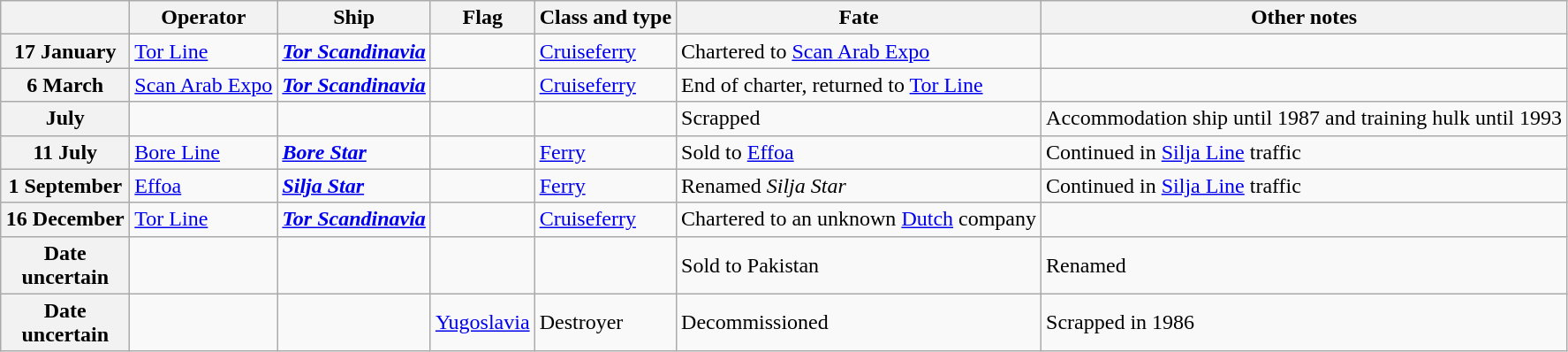<table class="wikitable">
<tr>
<th width="90"></th>
<th>Operator</th>
<th>Ship</th>
<th>Flag</th>
<th>Class and type</th>
<th>Fate</th>
<th>Other notes</th>
</tr>
<tr ---->
<th>17 January</th>
<td><a href='#'>Tor Line</a></td>
<td><strong><a href='#'><em>Tor Scandinavia</em></a></strong></td>
<td></td>
<td><a href='#'>Cruiseferry</a></td>
<td>Chartered to <a href='#'>Scan Arab Expo</a></td>
<td></td>
</tr>
<tr ---->
<th>6 March</th>
<td><a href='#'>Scan Arab Expo</a></td>
<td><strong><a href='#'><em>Tor Scandinavia</em></a></strong></td>
<td></td>
<td><a href='#'>Cruiseferry</a></td>
<td>End of charter, returned to <a href='#'>Tor Line</a></td>
<td></td>
</tr>
<tr ---->
<th>July</th>
<td></td>
<td><strong></strong></td>
<td></td>
<td></td>
<td>Scrapped</td>
<td>Accommodation ship until 1987 and training hulk until 1993</td>
</tr>
<tr ---->
<th>11 July</th>
<td><a href='#'>Bore Line</a></td>
<td><strong><em><a href='#'>Bore Star</a></em></strong></td>
<td></td>
<td><a href='#'>Ferry</a></td>
<td>Sold to <a href='#'>Effoa</a></td>
<td>Continued in <a href='#'>Silja Line</a> traffic</td>
</tr>
<tr ---->
<th>1 September</th>
<td><a href='#'>Effoa</a></td>
<td><strong><a href='#'><em>Silja Star</em></a></strong></td>
<td></td>
<td><a href='#'>Ferry</a></td>
<td>Renamed <em>Silja Star</em></td>
<td>Continued in <a href='#'>Silja Line</a> traffic</td>
</tr>
<tr ---->
<th>16 December</th>
<td><a href='#'>Tor Line</a></td>
<td><strong><a href='#'><em>Tor Scandinavia</em></a></strong></td>
<td></td>
<td><a href='#'>Cruiseferry</a></td>
<td>Chartered to an unknown <a href='#'>Dutch</a> company</td>
<td></td>
</tr>
<tr ---->
<th>Date uncertain</th>
<td></td>
<td><strong></strong></td>
<td></td>
<td></td>
<td>Sold to Pakistan</td>
<td>Renamed </td>
</tr>
<tr ---->
<th>Date uncertain</th>
<td></td>
<td><strong></strong></td>
<td> <a href='#'>Yugoslavia</a></td>
<td>Destroyer</td>
<td>Decommissioned</td>
<td>Scrapped in 1986</td>
</tr>
</table>
